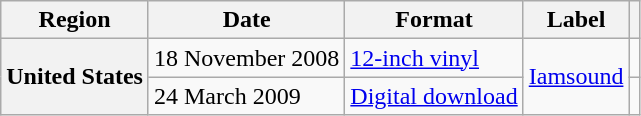<table class="wikitable plainrowheaders">
<tr>
<th scope="col">Region</th>
<th scope="col">Date</th>
<th scope="col">Format</th>
<th scope="col">Label</th>
<th scope="col"></th>
</tr>
<tr>
<th scope="row" rowspan="2">United States</th>
<td>18 November 2008</td>
<td><a href='#'>12-inch vinyl</a></td>
<td rowspan="2"><a href='#'>Iamsound</a></td>
<td align="center"></td>
</tr>
<tr>
<td>24 March 2009</td>
<td><a href='#'>Digital download</a></td>
<td align="center"></td>
</tr>
</table>
